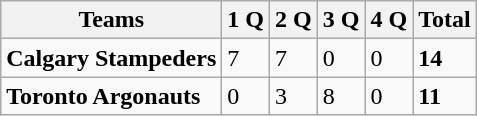<table class="wikitable">
<tr>
<th>Teams</th>
<th>1 Q</th>
<th>2 Q</th>
<th>3 Q</th>
<th>4 Q</th>
<th>Total</th>
</tr>
<tr>
<td><strong>Calgary Stampeders</strong></td>
<td>7</td>
<td>7</td>
<td>0</td>
<td>0</td>
<td><strong>14</strong></td>
</tr>
<tr>
<td><strong>Toronto Argonauts</strong></td>
<td>0</td>
<td>3</td>
<td>8</td>
<td>0</td>
<td><strong>11</strong></td>
</tr>
</table>
